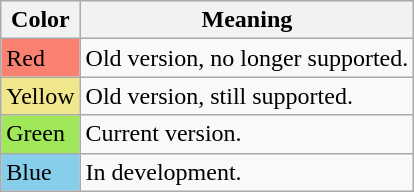<table class="wikitable">
<tr>
<th>Color</th>
<th>Meaning</th>
</tr>
<tr>
<td style="background-color:#fa8072;">Red</td>
<td>Old version, no longer supported.</td>
</tr>
<tr>
<td style="background-color:#f0e68c;">Yellow</td>
<td>Old version, still supported.</td>
</tr>
<tr>
<td style="background-color:#a0e75a;">Green</td>
<td>Current version.</td>
</tr>
<tr>
<td style="background-color:#87ceeb;">Blue</td>
<td>In development.</td>
</tr>
</table>
